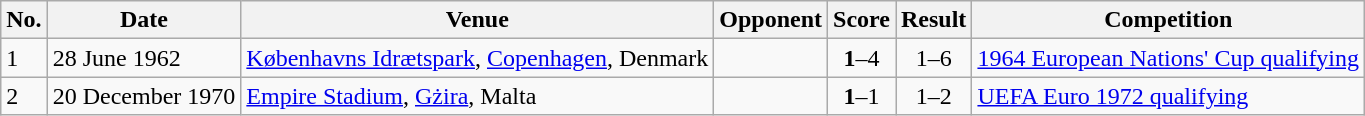<table class="wikitable plainrowheaders">
<tr>
<th>No.</th>
<th>Date</th>
<th>Venue</th>
<th>Opponent</th>
<th>Score</th>
<th>Result</th>
<th>Competition</th>
</tr>
<tr>
<td>1</td>
<td>28 June 1962</td>
<td><a href='#'>Københavns Idrætspark</a>, <a href='#'>Copenhagen</a>, Denmark</td>
<td></td>
<td align=center><strong>1</strong>–4</td>
<td align="center">1–6</td>
<td><a href='#'>1964 European Nations' Cup qualifying</a></td>
</tr>
<tr>
<td>2</td>
<td>20 December 1970</td>
<td><a href='#'>Empire Stadium</a>, <a href='#'>Gżira</a>, Malta</td>
<td></td>
<td align=center><strong>1</strong>–1</td>
<td align="center">1–2</td>
<td><a href='#'>UEFA Euro 1972 qualifying</a></td>
</tr>
</table>
